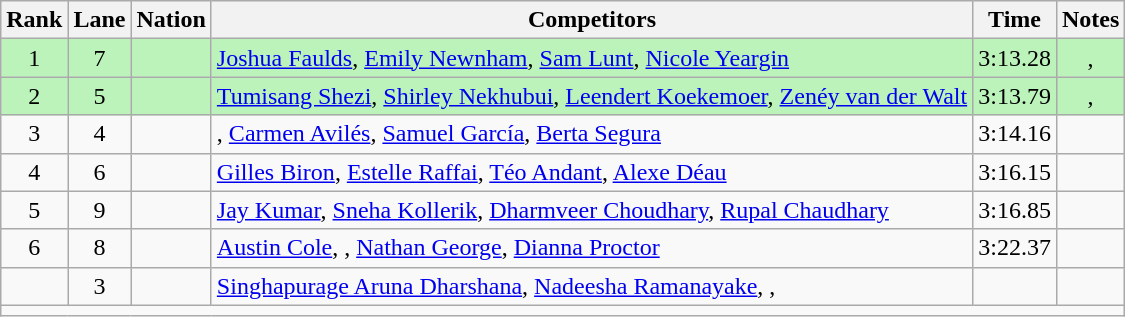<table class="wikitable sortable" style="text-align:center">
<tr>
<th scope="col" style="width: 10px;">Rank</th>
<th scope="col" style="width: 10px;">Lane</th>
<th scope="col">Nation</th>
<th scope="col">Competitors</th>
<th scope="col">Time</th>
<th scope="col">Notes</th>
</tr>
<tr bgcolor="#bbf3bb">
<td>1</td>
<td>7</td>
<td align="left"></td>
<td align="left"><a href='#'>Joshua Faulds</a>, <a href='#'>Emily Newnham</a>, <a href='#'>Sam Lunt</a>, <a href='#'>Nicole Yeargin</a></td>
<td>3:13.28</td>
<td>, </td>
</tr>
<tr bgcolor="#bbf3bb">
<td>2</td>
<td>5</td>
<td align="left"></td>
<td align="left"><a href='#'>Tumisang Shezi</a>, <a href='#'>Shirley Nekhubui</a>, <a href='#'>Leendert Koekemoer</a>, <a href='#'>Zenéy van der Walt</a></td>
<td>3:13.79</td>
<td>, </td>
</tr>
<tr>
<td>3</td>
<td>4</td>
<td align="left"></td>
<td align="left">, <a href='#'>Carmen Avilés</a>, <a href='#'>Samuel García</a>, <a href='#'>Berta Segura</a></td>
<td>3:14.16</td>
<td></td>
</tr>
<tr>
<td>4</td>
<td>6</td>
<td align="left"></td>
<td align="left"><a href='#'>Gilles Biron</a>, <a href='#'>Estelle Raffai</a>, <a href='#'>Téo Andant</a>, <a href='#'>Alexe Déau</a></td>
<td>3:16.15</td>
<td></td>
</tr>
<tr>
<td>5</td>
<td>9</td>
<td align="left"></td>
<td align="left"><a href='#'>Jay Kumar</a>, <a href='#'>Sneha Kollerik</a>, <a href='#'>Dharmveer Choudhary</a>, <a href='#'>Rupal Chaudhary</a></td>
<td>3:16.85</td>
<td></td>
</tr>
<tr>
<td>6</td>
<td>8</td>
<td align="left"></td>
<td align="left"><a href='#'>Austin Cole</a>, , <a href='#'>Nathan George</a>, <a href='#'>Dianna Proctor</a></td>
<td>3:22.37</td>
<td></td>
</tr>
<tr>
<td></td>
<td>3</td>
<td align="left"></td>
<td align="left"><a href='#'>Singhapurage Aruna Dharshana</a>, <a href='#'>Nadeesha Ramanayake</a>, , </td>
<td></td>
<td></td>
</tr>
<tr class="sortbottom">
<td colspan="6"></td>
</tr>
</table>
